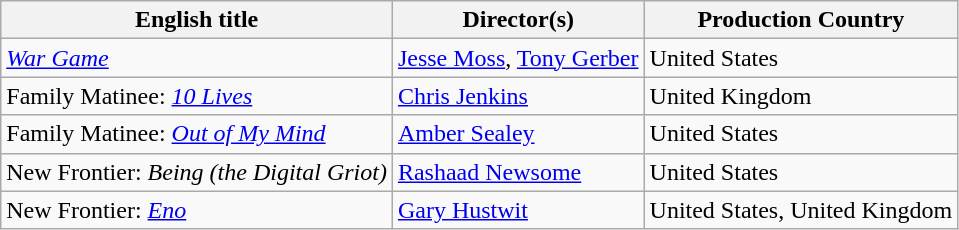<table class="wikitable plainrowheaders" style="margin-bottom:4px">
<tr>
<th scope="col">English title</th>
<th scope="col">Director(s)</th>
<th scope="col">Production Country</th>
</tr>
<tr>
<td scope="row"><em><a href='#'>War Game</a></em></td>
<td><a href='#'>Jesse Moss</a>, <a href='#'>Tony Gerber</a></td>
<td>United States</td>
</tr>
<tr>
<td scope="row">Family Matinee: <em><a href='#'>10 Lives</a></em></td>
<td><a href='#'>Chris Jenkins</a></td>
<td>United Kingdom</td>
</tr>
<tr>
<td scope="row">Family Matinee: <em><a href='#'>Out of My Mind</a></em></td>
<td><a href='#'>Amber Sealey</a></td>
<td>United States</td>
</tr>
<tr>
<td scope="row">New Frontier: <em>Being (the Digital Griot)</em></td>
<td><a href='#'>Rashaad Newsome</a></td>
<td>United States</td>
</tr>
<tr>
<td scope="row">New Frontier: <em><a href='#'>Eno</a></em></td>
<td><a href='#'>Gary Hustwit</a></td>
<td>United States, United Kingdom</td>
</tr>
</table>
